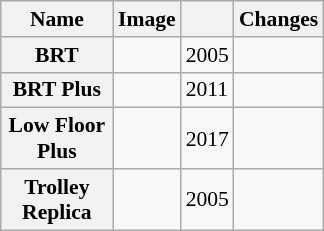<table class="wikitable sortable floatright" " style="width:15em; text-align:left; font-size:90%">
<tr>
<th>Name</th>
<th class="unsortable">Image</th>
<th></th>
<th class="unsortable">Changes</th>
</tr>
<tr>
<th>BRT</th>
<td></td>
<td>2005</td>
<td style="font-size:90%;"></td>
</tr>
<tr>
<th>BRT Plus</th>
<td></td>
<td>2011</td>
<td style="font-size:90%;"></td>
</tr>
<tr>
<th>Low Floor Plus</th>
<td></td>
<td>2017</td>
<td style="font-size:90%;"></td>
</tr>
<tr>
<th>Trolley Replica</th>
<td></td>
<td>2005</td>
<td style="font-size:90%;"></td>
</tr>
</table>
